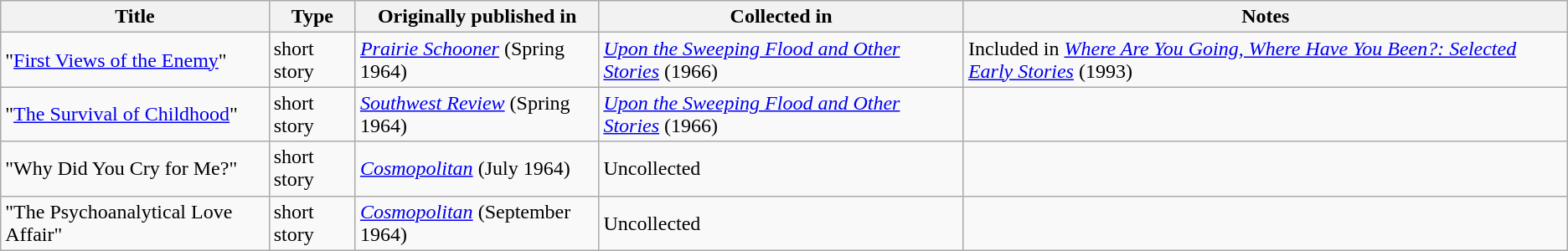<table class="wikitable">
<tr>
<th>Title</th>
<th>Type</th>
<th>Originally published in</th>
<th>Collected in</th>
<th>Notes</th>
</tr>
<tr>
<td>"<a href='#'>First Views of the Enemy</a>"</td>
<td>short story</td>
<td><em><a href='#'>Prairie Schooner</a></em> (Spring 1964)</td>
<td><em><a href='#'>Upon the Sweeping Flood and Other Stories</a></em> (1966)</td>
<td>Included in <em><a href='#'>Where Are You Going, Where Have You Been?: Selected Early Stories</a></em> (1993)</td>
</tr>
<tr>
<td>"<a href='#'>The Survival of Childhood</a>"</td>
<td>short story</td>
<td><em><a href='#'>Southwest Review</a></em> (Spring 1964)</td>
<td><em><a href='#'>Upon the Sweeping Flood and Other Stories</a></em> (1966)</td>
<td></td>
</tr>
<tr>
<td>"Why Did You Cry for Me?"</td>
<td>short story</td>
<td><em><a href='#'>Cosmopolitan</a></em> (July 1964)</td>
<td>Uncollected</td>
<td></td>
</tr>
<tr>
<td>"The Psychoanalytical Love Affair"</td>
<td>short story</td>
<td><em><a href='#'>Cosmopolitan</a></em> (September 1964)</td>
<td>Uncollected</td>
<td></td>
</tr>
</table>
